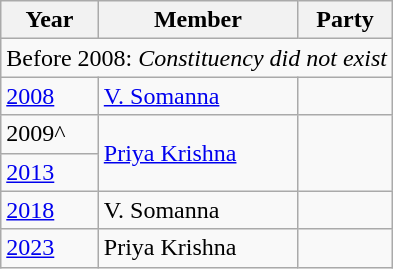<table class="wikitable sortable">
<tr>
<th>Year</th>
<th>Member</th>
<th colspan=2>Party</th>
</tr>
<tr>
<td colspan=4>Before 2008: <em>Constituency did not exist</em></td>
</tr>
<tr>
<td><a href='#'>2008</a></td>
<td><a href='#'>V. Somanna</a></td>
<td></td>
</tr>
<tr>
<td>2009^</td>
<td rowspan=2><a href='#'>Priya Krishna</a></td>
</tr>
<tr>
<td><a href='#'>2013</a></td>
</tr>
<tr>
<td><a href='#'>2018</a></td>
<td>V. Somanna</td>
<td></td>
</tr>
<tr>
<td><a href='#'>2023</a></td>
<td>Priya Krishna</td>
<td></td>
</tr>
</table>
